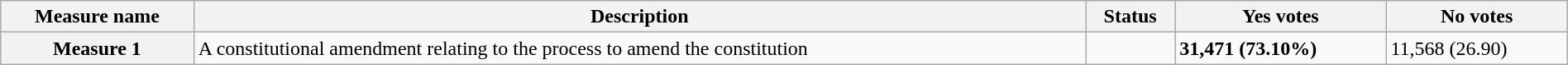<table class="wikitable sortable plainrowheaders" style="width:100%">
<tr>
<th scope="col">Measure name</th>
<th class="unsortable" scope="col">Description</th>
<th scope="col">Status</th>
<th scope="col">Yes votes</th>
<th scope="col">No votes</th>
</tr>
<tr>
<th scope="row">Measure 1</th>
<td>A constitutional amendment relating to the process to amend the constitution</td>
<td></td>
<td><strong>31,471 (73.10%)</strong></td>
<td>11,568 (26.90)</td>
</tr>
</table>
